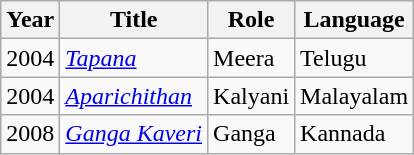<table class="wikitable">
<tr>
<th>Year</th>
<th>Title</th>
<th>Role</th>
<th>Language</th>
</tr>
<tr>
<td>2004</td>
<td><em><a href='#'>Tapana</a></em></td>
<td>Meera</td>
<td>Telugu</td>
</tr>
<tr>
<td>2004</td>
<td><em><a href='#'>Aparichithan</a></em></td>
<td>Kalyani</td>
<td>Malayalam</td>
</tr>
<tr>
<td>2008</td>
<td><em><a href='#'>Ganga Kaveri</a></em></td>
<td>Ganga</td>
<td>Kannada</td>
</tr>
</table>
